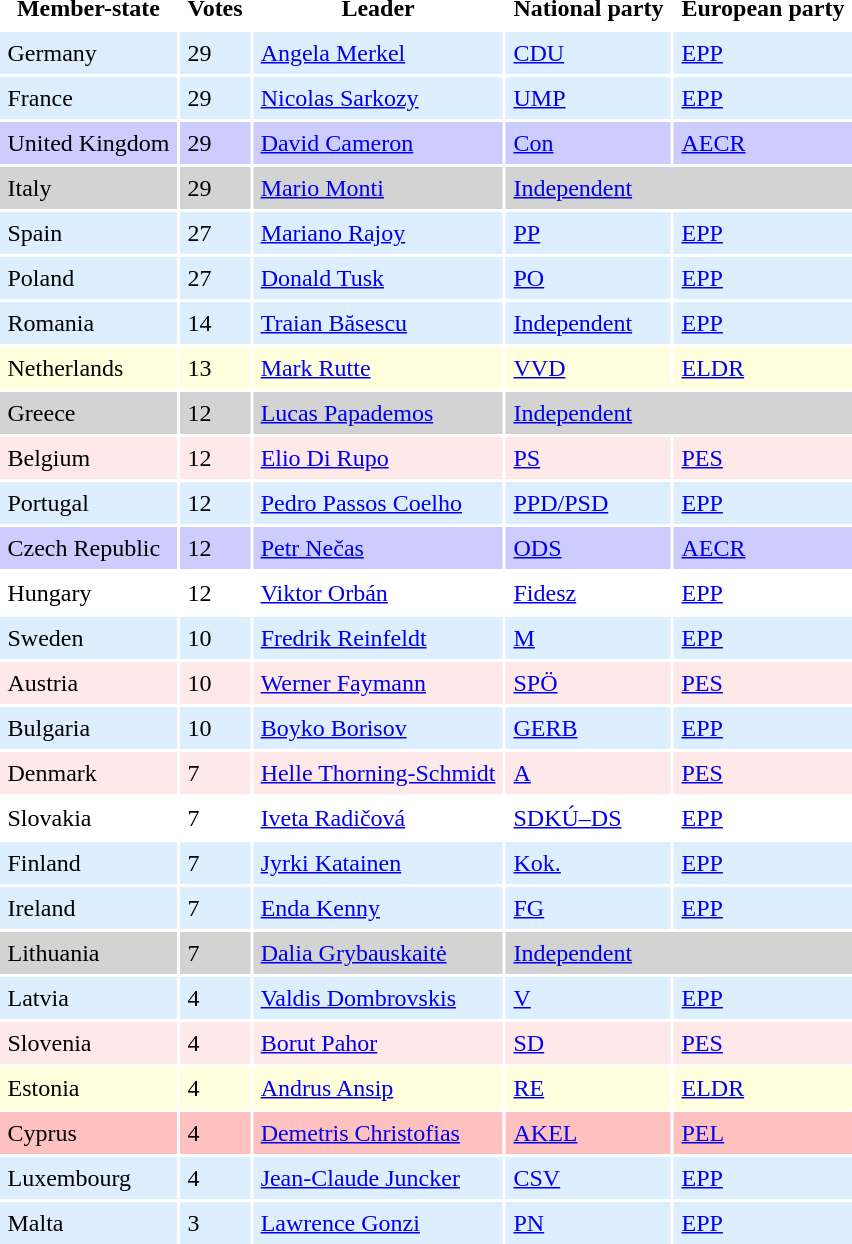<table border=0 cellpadding=5 cellspacing=2>
<tr ----bgcolor=lightgrey>
<th>Member-state</th>
<th>Votes</th>
<th>Leader</th>
<th>National party</th>
<th>European party</th>
</tr>
<tr ---- bgcolor=#DDEEFF>
<td>Germany</td>
<td>29</td>
<td><a href='#'>Angela Merkel</a></td>
<td><a href='#'>CDU</a></td>
<td><a href='#'>EPP</a></td>
</tr>
<tr ---- bgcolor=#DDEEFF>
<td>France</td>
<td>29</td>
<td><a href='#'>Nicolas Sarkozy</a></td>
<td><a href='#'>UMP</a></td>
<td><a href='#'>EPP</a></td>
</tr>
<tr ---- bgcolor=#CCCCFF>
<td>United Kingdom</td>
<td>29</td>
<td><a href='#'>David Cameron</a></td>
<td><a href='#'>Con</a></td>
<td><a href='#'>AECR</a></td>
</tr>
<tr ---- bgcolor=lightgrey>
<td>Italy</td>
<td>29</td>
<td><a href='#'>Mario Monti</a></td>
<td colspan=2><a href='#'>Independent</a></td>
</tr>
<tr ---- bgcolor=#DDEEFF>
<td>Spain</td>
<td>27</td>
<td><a href='#'>Mariano Rajoy</a></td>
<td><a href='#'>PP</a></td>
<td><a href='#'>EPP</a></td>
</tr>
<tr ---- bgcolor=#DDEEFF>
<td>Poland</td>
<td>27</td>
<td><a href='#'>Donald Tusk</a></td>
<td><a href='#'>PO</a></td>
<td><a href='#'>EPP</a></td>
</tr>
<tr ---- bgcolor=#DDEEFF>
<td>Romania</td>
<td>14</td>
<td><a href='#'>Traian Băsescu</a></td>
<td><a href='#'>Independent</a></td>
<td><a href='#'>EPP</a></td>
</tr>
<tr ---- bgcolor=#FFFFDD>
<td>Netherlands</td>
<td>13</td>
<td><a href='#'>Mark Rutte</a></td>
<td><a href='#'>VVD</a></td>
<td><a href='#'>ELDR</a></td>
</tr>
<tr ---- bgcolor=lightgrey>
<td>Greece</td>
<td>12</td>
<td><a href='#'>Lucas Papademos</a></td>
<td colspan=2><a href='#'>Independent</a></td>
</tr>
<tr ---- bgcolor=#FFE8E8>
<td>Belgium</td>
<td>12</td>
<td><a href='#'>Elio Di Rupo</a></td>
<td><a href='#'>PS</a></td>
<td><a href='#'>PES</a></td>
</tr>
<tr ---- bgcolor=#DDEEFF>
<td>Portugal</td>
<td>12</td>
<td><a href='#'>Pedro Passos Coelho</a></td>
<td><a href='#'>PPD/PSD</a></td>
<td><a href='#'>EPP</a></td>
</tr>
<tr ---- bgcolor=#CCCCFF>
<td>Czech Republic</td>
<td>12</td>
<td><a href='#'>Petr Nečas</a></td>
<td><a href='#'>ODS</a></td>
<td><a href='#'>AECR</a></td>
</tr>
<tr ----bgcolor=#DDEEFF>
<td>Hungary</td>
<td>12</td>
<td><a href='#'>Viktor Orbán</a></td>
<td><a href='#'>Fidesz</a></td>
<td><a href='#'>EPP</a></td>
</tr>
<tr ---- bgcolor=#DDEEFF>
<td>Sweden</td>
<td>10</td>
<td><a href='#'>Fredrik Reinfeldt</a></td>
<td><a href='#'>M</a></td>
<td><a href='#'>EPP</a></td>
</tr>
<tr ---- bgcolor=#FFE8E8>
<td>Austria</td>
<td>10</td>
<td><a href='#'>Werner Faymann</a></td>
<td><a href='#'>SPÖ</a></td>
<td><a href='#'>PES</a></td>
</tr>
<tr ---- bgcolor=#DDEEFF>
<td>Bulgaria</td>
<td>10</td>
<td><a href='#'>Boyko Borisov</a></td>
<td><a href='#'>GERB</a></td>
<td><a href='#'>EPP</a></td>
</tr>
<tr ---- bgcolor=#FFE8E8>
<td>Denmark</td>
<td>7</td>
<td><a href='#'>Helle Thorning-Schmidt</a></td>
<td><a href='#'>A</a></td>
<td><a href='#'>PES</a></td>
</tr>
<tr ----bgcolor=#DDEEFF>
<td>Slovakia</td>
<td>7</td>
<td><a href='#'>Iveta Radičová</a></td>
<td><a href='#'>SDKÚ–DS</a></td>
<td><a href='#'>EPP</a></td>
</tr>
<tr ---- bgcolor=#DDEEFF>
<td>Finland</td>
<td>7</td>
<td><a href='#'>Jyrki Katainen</a></td>
<td><a href='#'>Kok.</a></td>
<td><a href='#'>EPP</a></td>
</tr>
<tr ---- bgcolor=#DDEEFF>
<td>Ireland</td>
<td>7</td>
<td><a href='#'>Enda Kenny</a></td>
<td><a href='#'>FG</a></td>
<td><a href='#'>EPP</a></td>
</tr>
<tr ---- bgcolor=lightgrey>
<td>Lithuania</td>
<td>7</td>
<td><a href='#'>Dalia Grybauskaitė</a></td>
<td colspan=2><a href='#'>Independent</a></td>
</tr>
<tr ---- bgcolor=#DDEEFF>
<td>Latvia</td>
<td>4</td>
<td><a href='#'>Valdis Dombrovskis</a></td>
<td><a href='#'>V</a></td>
<td><a href='#'>EPP</a></td>
</tr>
<tr ---- bgcolor=#FFE8E8>
<td>Slovenia</td>
<td>4</td>
<td><a href='#'>Borut Pahor</a></td>
<td><a href='#'>SD</a></td>
<td><a href='#'>PES</a></td>
</tr>
<tr ---- bgcolor=#FFFFDD>
<td>Estonia</td>
<td>4</td>
<td><a href='#'>Andrus Ansip</a></td>
<td><a href='#'>RE</a></td>
<td><a href='#'>ELDR</a></td>
</tr>
<tr ---- bgcolor=#FFC0C0>
<td>Cyprus</td>
<td>4</td>
<td><a href='#'>Demetris Christofias</a></td>
<td><a href='#'>AKEL</a></td>
<td><a href='#'>PEL</a></td>
</tr>
<tr ---- bgcolor=#DDEEFF>
<td>Luxembourg</td>
<td>4</td>
<td><a href='#'>Jean-Claude Juncker</a></td>
<td><a href='#'>CSV</a></td>
<td><a href='#'>EPP</a></td>
</tr>
<tr ---- bgcolor=#DDEEFF>
<td>Malta</td>
<td>3</td>
<td><a href='#'>Lawrence Gonzi</a></td>
<td><a href='#'>PN</a></td>
<td><a href='#'>EPP</a></td>
</tr>
</table>
